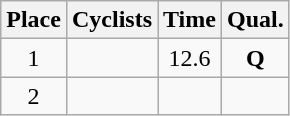<table class=wikitable style="text-align:center">
<tr>
<th>Place</th>
<th>Cyclists</th>
<th>Time</th>
<th>Qual.</th>
</tr>
<tr>
<td>1</td>
<td align=left></td>
<td>12.6</td>
<td><strong>Q</strong></td>
</tr>
<tr>
<td>2</td>
<td align=left></td>
<td></td>
<td></td>
</tr>
</table>
